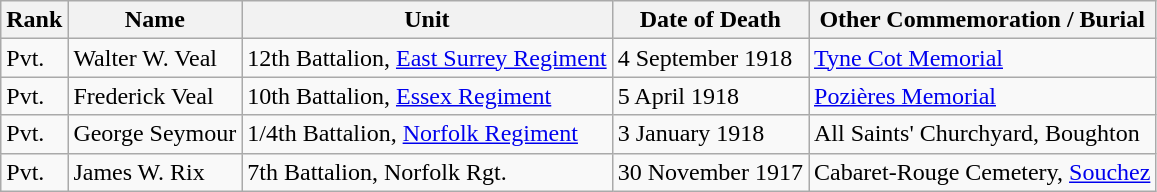<table class="wikitable">
<tr>
<th>Rank</th>
<th>Name</th>
<th>Unit</th>
<th>Date of Death</th>
<th>Other Commemoration / Burial</th>
</tr>
<tr>
<td>Pvt.</td>
<td>Walter W. Veal</td>
<td>12th Battalion, <a href='#'>East Surrey Regiment</a></td>
<td>4 September 1918</td>
<td><a href='#'>Tyne Cot Memorial</a></td>
</tr>
<tr>
<td>Pvt.</td>
<td>Frederick Veal</td>
<td>10th Battalion, <a href='#'>Essex Regiment</a></td>
<td>5 April 1918</td>
<td><a href='#'>Pozières Memorial</a></td>
</tr>
<tr>
<td>Pvt.</td>
<td>George Seymour</td>
<td>1/4th Battalion, <a href='#'>Norfolk Regiment</a></td>
<td>3 January 1918</td>
<td>All Saints' Churchyard, Boughton</td>
</tr>
<tr>
<td>Pvt.</td>
<td>James W. Rix</td>
<td>7th Battalion, Norfolk Rgt.</td>
<td>30 November 1917</td>
<td>Cabaret-Rouge Cemetery, <a href='#'>Souchez</a></td>
</tr>
</table>
